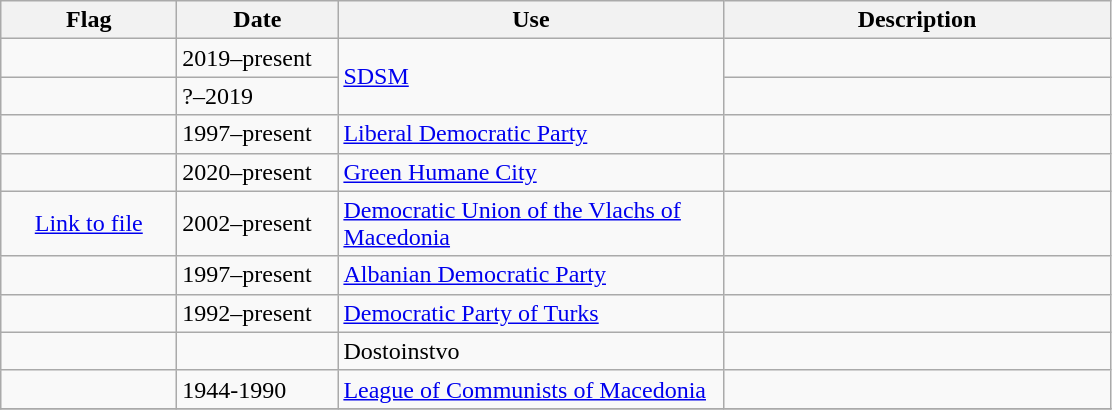<table class="wikitable">
<tr>
<th width="110">Flag</th>
<th width="100">Date</th>
<th width="250">Use</th>
<th width="250">Description</th>
</tr>
<tr>
<td></td>
<td>2019–present</td>
<td rowspan="2"><a href='#'>SDSM</a></td>
<td></td>
</tr>
<tr>
<td></td>
<td>?–2019</td>
<td></td>
</tr>
<tr>
<td></td>
<td>1997–present</td>
<td><a href='#'>Liberal Democratic Party</a></td>
<td></td>
</tr>
<tr>
<td></td>
<td>2020–present</td>
<td><a href='#'>Green Humane City</a></td>
<td></td>
</tr>
<tr>
<td style="text-align:center;"><a href='#'>Link to file</a></td>
<td>2002–present</td>
<td><a href='#'>Democratic Union of the Vlachs of Macedonia</a></td>
<td></td>
</tr>
<tr>
<td></td>
<td>1997–present</td>
<td><a href='#'>Albanian Democratic Party</a></td>
<td></td>
</tr>
<tr>
<td></td>
<td>1992–present</td>
<td><a href='#'>Democratic Party of Turks</a></td>
<td></td>
</tr>
<tr>
<td></td>
<td></td>
<td>Dostoinstvo</td>
<td></td>
</tr>
<tr>
<td></td>
<td>1944-1990</td>
<td><a href='#'>League of Communists of Macedonia</a></td>
<td></td>
</tr>
<tr>
</tr>
</table>
